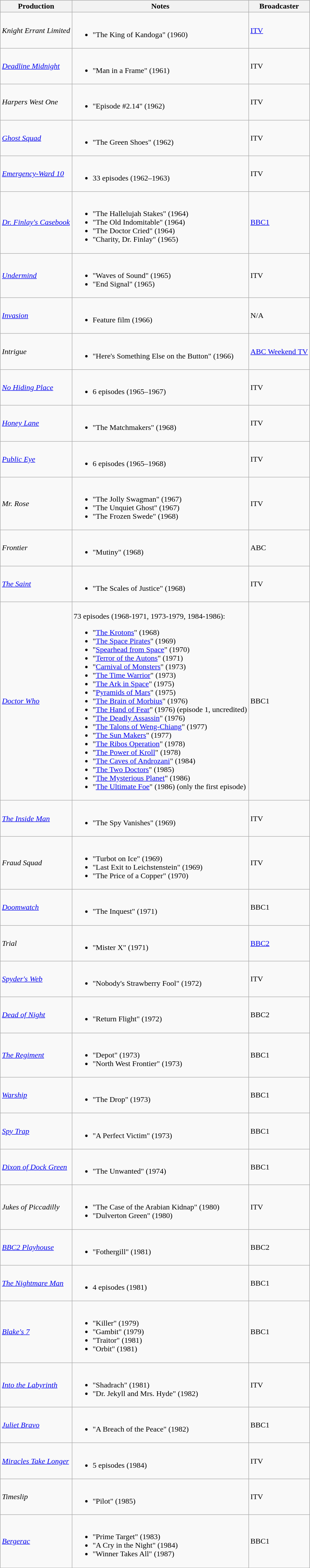<table class="wikitable">
<tr style="background:#ccc; text-align:center;">
<th>Production</th>
<th>Notes</th>
<th>Broadcaster</th>
</tr>
<tr>
<td><em>Knight Errant Limited</em></td>
<td><br><ul><li>"The King of Kandoga" (1960)</li></ul></td>
<td><a href='#'>ITV</a></td>
</tr>
<tr>
<td><em><a href='#'>Deadline Midnight</a></em></td>
<td><br><ul><li>"Man in a Frame" (1961)</li></ul></td>
<td>ITV</td>
</tr>
<tr>
<td><em>Harpers West One</em></td>
<td><br><ul><li>"Episode #2.14" (1962)</li></ul></td>
<td>ITV</td>
</tr>
<tr>
<td><em><a href='#'>Ghost Squad</a></em></td>
<td><br><ul><li>"The Green Shoes" (1962)</li></ul></td>
<td>ITV</td>
</tr>
<tr>
<td><em><a href='#'>Emergency-Ward 10</a></em></td>
<td><br><ul><li>33 episodes (1962–1963)</li></ul></td>
<td>ITV</td>
</tr>
<tr>
<td><em><a href='#'>Dr. Finlay's Casebook</a></em></td>
<td><br><ul><li>"The Hallelujah Stakes" (1964)</li><li>"The Old Indomitable" (1964)</li><li>"The Doctor Cried" (1964)</li><li>"Charity, Dr. Finlay" (1965)</li></ul></td>
<td><a href='#'>BBC1</a></td>
</tr>
<tr>
<td><em><a href='#'>Undermind</a></em></td>
<td><br><ul><li>"Waves of Sound" (1965)</li><li>"End Signal" (1965)</li></ul></td>
<td>ITV</td>
</tr>
<tr>
<td><em><a href='#'>Invasion</a></em></td>
<td><br><ul><li>Feature film (1966)</li></ul></td>
<td>N/A</td>
</tr>
<tr>
<td><em>Intrigue</em></td>
<td><br><ul><li>"Here's Something Else on the Button" (1966)</li></ul></td>
<td><a href='#'>ABC Weekend TV</a></td>
</tr>
<tr>
<td><em><a href='#'>No Hiding Place</a></em></td>
<td><br><ul><li>6 episodes (1965–1967)</li></ul></td>
<td>ITV</td>
</tr>
<tr>
<td><em><a href='#'>Honey Lane</a></em></td>
<td><br><ul><li>"The Matchmakers" (1968)</li></ul></td>
<td>ITV</td>
</tr>
<tr>
<td><em><a href='#'>Public Eye</a></em></td>
<td><br><ul><li>6 episodes (1965–1968)</li></ul></td>
<td>ITV</td>
</tr>
<tr>
<td><em>Mr. Rose</em></td>
<td><br><ul><li>"The Jolly Swagman" (1967)</li><li>"The Unquiet Ghost" (1967)</li><li>"The Frozen Swede" (1968)</li></ul></td>
<td>ITV</td>
</tr>
<tr>
<td><em>Frontier</em></td>
<td><br><ul><li>"Mutiny" (1968)</li></ul></td>
<td>ABC</td>
</tr>
<tr>
<td><em><a href='#'>The Saint</a></em></td>
<td><br><ul><li>"The Scales of Justice" (1968)</li></ul></td>
<td>ITV</td>
</tr>
<tr>
<td><em><a href='#'>Doctor Who</a></em></td>
<td><br>73 episodes (1968-1971, 1973-1979, 1984-1986):<ul><li>"<a href='#'>The Krotons</a>" (1968)</li><li>"<a href='#'>The Space Pirates</a>" (1969)</li><li>"<a href='#'>Spearhead from Space</a>" (1970)</li><li>"<a href='#'>Terror of the Autons</a>" (1971)</li><li>"<a href='#'>Carnival of Monsters</a>" (1973)</li><li>"<a href='#'>The Time Warrior</a>" (1973)</li><li>"<a href='#'>The Ark in Space</a>" (1975)</li><li>"<a href='#'>Pyramids of Mars</a>" (1975)</li><li>"<a href='#'>The Brain of Morbius</a>" (1976)</li><li>"<a href='#'>The Hand of Fear</a>" (1976) (episode 1, uncredited)</li><li>"<a href='#'>The Deadly Assassin</a>" (1976)</li><li>"<a href='#'>The Talons of Weng-Chiang</a>" (1977)</li><li>"<a href='#'>The Sun Makers</a>" (1977)</li><li>"<a href='#'>The Ribos Operation</a>" (1978)</li><li>"<a href='#'>The Power of Kroll</a>" (1978)</li><li>"<a href='#'>The Caves of Androzani</a>" (1984)</li><li>"<a href='#'>The Two Doctors</a>" (1985)</li><li>"<a href='#'>The Mysterious Planet</a>" (1986)</li><li>"<a href='#'>The Ultimate Foe</a>" (1986) (only the first episode)</li></ul></td>
<td>BBC1</td>
</tr>
<tr>
<td><em><a href='#'>The Inside Man</a></em></td>
<td><br><ul><li>"The Spy Vanishes" (1969)</li></ul></td>
<td>ITV</td>
</tr>
<tr>
<td><em>Fraud Squad</em></td>
<td><br><ul><li>"Turbot on Ice" (1969)</li><li>"Last Exit to Leichstenstein" (1969)</li><li>"The Price of a Copper" (1970)</li></ul></td>
<td>ITV</td>
</tr>
<tr>
<td><em><a href='#'>Doomwatch</a></em></td>
<td><br><ul><li>"The Inquest" (1971)</li></ul></td>
<td>BBC1</td>
</tr>
<tr>
<td><em>Trial</em></td>
<td><br><ul><li>"Mister X" (1971)</li></ul></td>
<td><a href='#'>BBC2</a></td>
</tr>
<tr>
<td><em><a href='#'>Spyder's Web</a></em></td>
<td><br><ul><li>"Nobody's Strawberry Fool" (1972)</li></ul></td>
<td>ITV</td>
</tr>
<tr>
<td><em><a href='#'>Dead of Night</a></em></td>
<td><br><ul><li>"Return Flight" (1972)</li></ul></td>
<td>BBC2</td>
</tr>
<tr>
<td><em><a href='#'>The Regiment</a></em></td>
<td><br><ul><li>"Depot" (1973)</li><li>"North West Frontier" (1973)</li></ul></td>
<td>BBC1</td>
</tr>
<tr>
<td><em><a href='#'>Warship</a></em></td>
<td><br><ul><li>"The Drop" (1973)</li></ul></td>
<td>BBC1</td>
</tr>
<tr>
<td><em><a href='#'>Spy Trap</a></em></td>
<td><br><ul><li>"A Perfect Victim" (1973)</li></ul></td>
<td>BBC1</td>
</tr>
<tr>
<td><em><a href='#'>Dixon of Dock Green</a></em></td>
<td><br><ul><li>"The Unwanted" (1974)</li></ul></td>
<td>BBC1</td>
</tr>
<tr>
<td><em>Jukes of Piccadilly</em></td>
<td><br><ul><li>"The Case of the Arabian Kidnap" (1980)</li><li>"Dulverton Green" (1980)</li></ul></td>
<td>ITV</td>
</tr>
<tr>
<td><em><a href='#'>BBC2 Playhouse</a></em></td>
<td><br><ul><li>"Fothergill" (1981)</li></ul></td>
<td>BBC2</td>
</tr>
<tr>
<td><em><a href='#'>The Nightmare Man</a></em></td>
<td><br><ul><li>4 episodes (1981)</li></ul></td>
<td>BBC1</td>
</tr>
<tr>
<td><em><a href='#'>Blake's 7</a></em></td>
<td><br><ul><li>"Killer" (1979)</li><li>"Gambit" (1979)</li><li>"Traitor" (1981)</li><li>"Orbit" (1981)</li></ul></td>
<td>BBC1</td>
</tr>
<tr>
<td><em><a href='#'>Into the Labyrinth</a></em></td>
<td><br><ul><li>"Shadrach" (1981)</li><li>"Dr. Jekyll and Mrs. Hyde" (1982)</li></ul></td>
<td>ITV</td>
</tr>
<tr>
<td><em><a href='#'>Juliet Bravo</a></em></td>
<td><br><ul><li>"A Breach of the Peace" (1982)</li></ul></td>
<td>BBC1</td>
</tr>
<tr>
<td><em><a href='#'>Miracles Take Longer</a></em></td>
<td><br><ul><li>5 episodes (1984)</li></ul></td>
<td>ITV</td>
</tr>
<tr>
<td><em>Timeslip</em></td>
<td><br><ul><li>"Pilot" (1985)</li></ul></td>
<td>ITV</td>
</tr>
<tr>
<td><em><a href='#'>Bergerac</a></em></td>
<td><br><ul><li>"Prime Target" (1983)</li><li>"A Cry in the Night" (1984)</li><li>"Winner Takes All" (1987)</li></ul></td>
<td>BBC1</td>
</tr>
</table>
